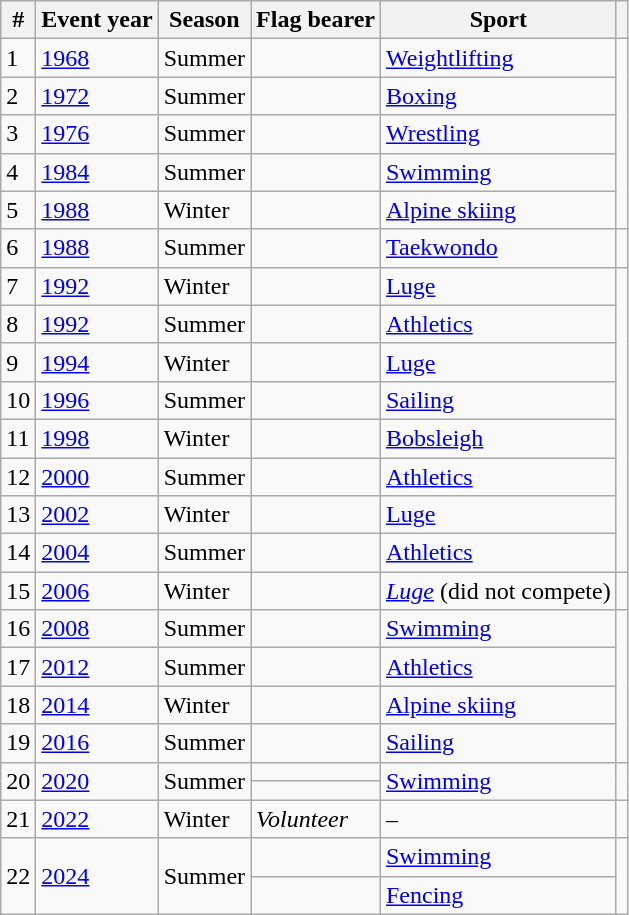<table class="wikitable sortable">
<tr>
<th>#</th>
<th>Event year</th>
<th>Season</th>
<th>Flag bearer</th>
<th>Sport</th>
<th></th>
</tr>
<tr>
<td>1</td>
<td><a href='#'>1968</a></td>
<td>Summer</td>
<td></td>
<td><a href='#'>Weightlifting</a></td>
<td rowspan=5></td>
</tr>
<tr>
<td>2</td>
<td><a href='#'>1972</a></td>
<td>Summer</td>
<td></td>
<td><a href='#'>Boxing</a></td>
</tr>
<tr>
<td>3</td>
<td><a href='#'>1976</a></td>
<td>Summer</td>
<td></td>
<td><a href='#'>Wrestling</a></td>
</tr>
<tr>
<td>4</td>
<td><a href='#'>1984</a></td>
<td>Summer</td>
<td></td>
<td><a href='#'>Swimming</a></td>
</tr>
<tr>
<td>5</td>
<td><a href='#'>1988</a></td>
<td>Winter</td>
<td></td>
<td><a href='#'>Alpine skiing</a></td>
</tr>
<tr>
<td>6</td>
<td><a href='#'>1988</a></td>
<td>Summer</td>
<td></td>
<td><a href='#'>Taekwondo</a></td>
<td></td>
</tr>
<tr>
<td>7</td>
<td><a href='#'>1992</a></td>
<td>Winter</td>
<td></td>
<td><a href='#'>Luge</a></td>
<td rowspan=8></td>
</tr>
<tr>
<td>8</td>
<td><a href='#'>1992</a></td>
<td>Summer</td>
<td></td>
<td><a href='#'>Athletics</a></td>
</tr>
<tr>
<td>9</td>
<td><a href='#'>1994</a></td>
<td>Winter</td>
<td></td>
<td><a href='#'>Luge</a></td>
</tr>
<tr>
<td>10</td>
<td><a href='#'>1996</a></td>
<td>Summer</td>
<td></td>
<td><a href='#'>Sailing</a></td>
</tr>
<tr>
<td>11</td>
<td><a href='#'>1998</a></td>
<td>Winter</td>
<td></td>
<td><a href='#'>Bobsleigh</a></td>
</tr>
<tr>
<td>12</td>
<td><a href='#'>2000</a></td>
<td>Summer</td>
<td></td>
<td><a href='#'>Athletics</a></td>
</tr>
<tr>
<td>13</td>
<td><a href='#'>2002</a></td>
<td>Winter</td>
<td></td>
<td><a href='#'>Luge</a></td>
</tr>
<tr>
<td>14</td>
<td><a href='#'>2004</a></td>
<td>Summer</td>
<td></td>
<td><a href='#'>Athletics</a></td>
</tr>
<tr>
<td>15</td>
<td><a href='#'>2006</a></td>
<td>Winter</td>
<td></td>
<td><em><a href='#'>Luge</a></em> (did not compete)</td>
<td></td>
</tr>
<tr>
<td>16</td>
<td><a href='#'>2008</a></td>
<td>Summer</td>
<td></td>
<td><a href='#'>Swimming</a></td>
<td rowspan=4></td>
</tr>
<tr>
<td>17</td>
<td><a href='#'>2012</a></td>
<td>Summer</td>
<td></td>
<td><a href='#'>Athletics</a></td>
</tr>
<tr>
<td>18</td>
<td><a href='#'>2014</a></td>
<td>Winter</td>
<td></td>
<td><a href='#'>Alpine skiing</a></td>
</tr>
<tr>
<td>19</td>
<td><a href='#'>2016</a></td>
<td>Summer</td>
<td></td>
<td><a href='#'>Sailing</a></td>
</tr>
<tr>
<td rowspan=2>20</td>
<td rowspan=2><a href='#'>2020</a></td>
<td rowspan=2>Summer</td>
<td></td>
<td rowspan=2><a href='#'>Swimming</a></td>
<td rowspan=2></td>
</tr>
<tr>
<td></td>
</tr>
<tr>
<td>21</td>
<td><a href='#'>2022</a></td>
<td>Winter</td>
<td><em>Volunteer</em></td>
<td>–</td>
<td></td>
</tr>
<tr>
<td rowspan=2>22</td>
<td rowspan=2><a href='#'>2024</a></td>
<td rowspan=2>Summer</td>
<td></td>
<td><a href='#'>Swimming</a></td>
<td rowspan=2></td>
</tr>
<tr>
<td></td>
<td><a href='#'>Fencing</a></td>
</tr>
</table>
